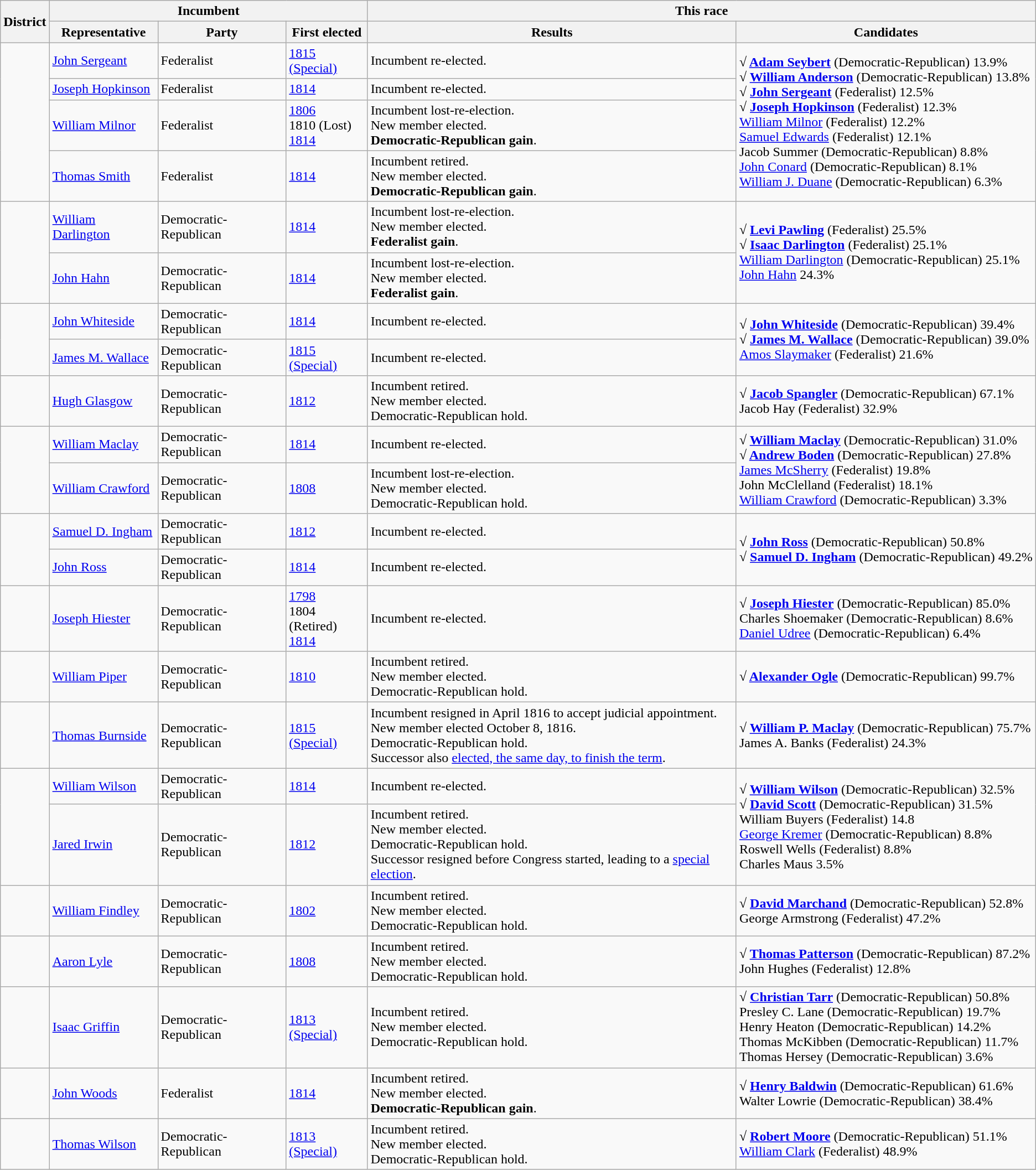<table class=wikitable>
<tr>
<th rowspan=2>District</th>
<th colspan=3>Incumbent</th>
<th colspan=2>This race</th>
</tr>
<tr>
<th>Representative</th>
<th>Party</th>
<th>First elected</th>
<th>Results</th>
<th>Candidates</th>
</tr>
<tr>
<td rowspan=4><br></td>
<td><a href='#'>John Sergeant</a></td>
<td>Federalist</td>
<td><a href='#'>1815 (Special)</a></td>
<td>Incumbent re-elected.</td>
<td rowspan=4 nowrap><strong>√ <a href='#'>Adam Seybert</a></strong> (Democratic-Republican) 13.9%<br><strong>√ <a href='#'>William Anderson</a></strong> (Democratic-Republican) 13.8%<br><strong>√ <a href='#'>John Sergeant</a></strong> (Federalist) 12.5%<br><strong>√ <a href='#'>Joseph Hopkinson</a></strong> (Federalist) 12.3%<br><a href='#'>William Milnor</a> (Federalist) 12.2%<br><a href='#'>Samuel Edwards</a> (Federalist) 12.1%<br>Jacob Summer (Democratic-Republican) 8.8%<br><a href='#'>John Conard</a> (Democratic-Republican) 8.1%<br><a href='#'>William J. Duane</a> (Democratic-Republican) 6.3%</td>
</tr>
<tr>
<td><a href='#'>Joseph Hopkinson</a></td>
<td>Federalist</td>
<td><a href='#'>1814</a></td>
<td>Incumbent re-elected.</td>
</tr>
<tr>
<td><a href='#'>William Milnor</a></td>
<td>Federalist</td>
<td><a href='#'>1806</a><br>1810 (Lost)<br><a href='#'>1814</a></td>
<td>Incumbent lost-re-election.<br>New member elected.<br><strong>Democratic-Republican gain</strong>.</td>
</tr>
<tr>
<td><a href='#'>Thomas Smith</a></td>
<td>Federalist</td>
<td><a href='#'>1814</a></td>
<td>Incumbent retired.<br>New member elected.<br><strong>Democratic-Republican gain</strong>.</td>
</tr>
<tr>
<td rowspan=2><br></td>
<td><a href='#'>William Darlington</a></td>
<td>Democratic-Republican</td>
<td><a href='#'>1814</a></td>
<td>Incumbent lost-re-election.<br>New member elected.<br><strong>Federalist gain</strong>.</td>
<td rowspan=2 nowrap><strong>√ <a href='#'>Levi Pawling</a></strong> (Federalist) 25.5%<br><strong>√ <a href='#'>Isaac Darlington</a></strong> (Federalist) 25.1%<br><a href='#'>William Darlington</a> (Democratic-Republican) 25.1%<br><a href='#'>John Hahn</a> 24.3%</td>
</tr>
<tr>
<td><a href='#'>John Hahn</a></td>
<td>Democratic-Republican</td>
<td><a href='#'>1814</a></td>
<td>Incumbent lost-re-election.<br>New member elected.<br><strong>Federalist gain</strong>.</td>
</tr>
<tr>
<td rowspan=2><br></td>
<td><a href='#'>John Whiteside</a></td>
<td>Democratic-Republican</td>
<td><a href='#'>1814</a></td>
<td>Incumbent re-elected.</td>
<td rowspan=2 nowrap><strong>√ <a href='#'>John Whiteside</a></strong> (Democratic-Republican) 39.4%<br><strong>√ <a href='#'>James M. Wallace</a></strong> (Democratic-Republican) 39.0%<br><a href='#'>Amos Slaymaker</a> (Federalist) 21.6%</td>
</tr>
<tr>
<td><a href='#'>James M. Wallace</a></td>
<td>Democratic-Republican</td>
<td><a href='#'>1815 (Special)</a></td>
<td>Incumbent re-elected.</td>
</tr>
<tr>
<td></td>
<td><a href='#'>Hugh Glasgow</a></td>
<td>Democratic-Republican</td>
<td><a href='#'>1812</a></td>
<td>Incumbent retired.<br>New member elected.<br>Democratic-Republican hold.</td>
<td nowrap><strong>√ <a href='#'>Jacob Spangler</a></strong> (Democratic-Republican) 67.1%<br>Jacob Hay (Federalist) 32.9%</td>
</tr>
<tr>
<td rowspan=2><br></td>
<td><a href='#'>William Maclay</a></td>
<td>Democratic-Republican</td>
<td><a href='#'>1814</a></td>
<td>Incumbent re-elected.</td>
<td rowspan=2 nowrap><strong>√ <a href='#'>William Maclay</a></strong> (Democratic-Republican) 31.0%<br><strong>√ <a href='#'>Andrew Boden</a></strong> (Democratic-Republican) 27.8%<br><a href='#'>James McSherry</a> (Federalist) 19.8%<br>John McClelland (Federalist) 18.1%<br><a href='#'>William Crawford</a> (Democratic-Republican) 3.3%</td>
</tr>
<tr>
<td><a href='#'>William Crawford</a></td>
<td>Democratic-Republican</td>
<td><a href='#'>1808</a></td>
<td>Incumbent lost-re-election.<br>New member elected.<br>Democratic-Republican hold.</td>
</tr>
<tr>
<td rowspan=2><br></td>
<td><a href='#'>Samuel D. Ingham</a></td>
<td>Democratic-Republican</td>
<td><a href='#'>1812</a></td>
<td>Incumbent re-elected.</td>
<td rowspan=2 nowrap><strong>√ <a href='#'>John Ross</a></strong> (Democratic-Republican) 50.8%<br><strong>√ <a href='#'>Samuel D. Ingham</a></strong> (Democratic-Republican) 49.2%</td>
</tr>
<tr>
<td><a href='#'>John Ross</a></td>
<td>Democratic-Republican</td>
<td><a href='#'>1814</a></td>
<td>Incumbent re-elected.</td>
</tr>
<tr>
<td></td>
<td><a href='#'>Joseph Hiester</a></td>
<td>Democratic-Republican</td>
<td><a href='#'>1798</a><br>1804 (Retired)<br><a href='#'>1814</a></td>
<td>Incumbent re-elected.</td>
<td nowrap><strong>√ <a href='#'>Joseph Hiester</a></strong> (Democratic-Republican) 85.0%<br>Charles Shoemaker (Democratic-Republican) 8.6%<br><a href='#'>Daniel Udree</a> (Democratic-Republican) 6.4%</td>
</tr>
<tr>
<td></td>
<td><a href='#'>William Piper</a></td>
<td>Democratic-Republican</td>
<td><a href='#'>1810</a></td>
<td>Incumbent retired.<br>New member elected.<br>Democratic-Republican hold.</td>
<td nowrap><strong>√ <a href='#'>Alexander Ogle</a></strong> (Democratic-Republican) 99.7%</td>
</tr>
<tr>
<td></td>
<td><a href='#'>Thomas Burnside</a></td>
<td>Democratic-Republican</td>
<td><a href='#'>1815 (Special)</a></td>
<td>Incumbent resigned in April 1816 to accept judicial appointment.<br>New member elected October 8, 1816.<br>Democratic-Republican hold.<br>Successor also <a href='#'>elected, the same day, to finish the term</a>.</td>
<td nowrap><strong>√ <a href='#'>William P. Maclay</a></strong> (Democratic-Republican) 75.7%<br>James A. Banks (Federalist) 24.3%</td>
</tr>
<tr>
<td rowspan=2><br></td>
<td><a href='#'>William Wilson</a></td>
<td>Democratic-Republican</td>
<td><a href='#'>1814</a></td>
<td>Incumbent re-elected.</td>
<td rowspan=2 nowrap><strong>√ <a href='#'>William Wilson</a></strong> (Democratic-Republican) 32.5%<br><strong>√ <a href='#'>David Scott</a></strong> (Democratic-Republican) 31.5%<br>William Buyers (Federalist) 14.8<br><a href='#'>George Kremer</a> (Democratic-Republican) 8.8%<br>Roswell Wells (Federalist) 8.8%<br>Charles Maus 3.5%</td>
</tr>
<tr>
<td><a href='#'>Jared Irwin</a></td>
<td>Democratic-Republican</td>
<td><a href='#'>1812</a></td>
<td>Incumbent retired.<br>New member elected.<br>Democratic-Republican hold.<br>Successor resigned before Congress started, leading to a <a href='#'>special election</a>.</td>
</tr>
<tr>
<td></td>
<td><a href='#'>William Findley</a></td>
<td>Democratic-Republican</td>
<td><a href='#'>1802</a></td>
<td>Incumbent retired.<br>New member elected.<br>Democratic-Republican hold.</td>
<td nowrap><strong>√ <a href='#'>David Marchand</a></strong> (Democratic-Republican) 52.8%<br>George Armstrong (Federalist) 47.2%</td>
</tr>
<tr>
<td></td>
<td><a href='#'>Aaron Lyle</a></td>
<td>Democratic-Republican</td>
<td><a href='#'>1808</a></td>
<td>Incumbent retired.<br>New member elected.<br>Democratic-Republican hold.</td>
<td nowrap><strong>√ <a href='#'>Thomas Patterson</a></strong> (Democratic-Republican) 87.2%<br>John Hughes (Federalist) 12.8%</td>
</tr>
<tr>
<td></td>
<td><a href='#'>Isaac Griffin</a></td>
<td>Democratic-Republican</td>
<td><a href='#'>1813 (Special)</a></td>
<td>Incumbent retired.<br>New member elected.<br>Democratic-Republican hold.</td>
<td nowrap><strong>√ <a href='#'>Christian Tarr</a></strong> (Democratic-Republican) 50.8%<br>Presley C. Lane (Democratic-Republican) 19.7%<br>Henry Heaton (Democratic-Republican) 14.2%<br>Thomas McKibben (Democratic-Republican) 11.7%<br>Thomas Hersey (Democratic-Republican) 3.6%</td>
</tr>
<tr>
<td></td>
<td><a href='#'>John Woods</a></td>
<td>Federalist</td>
<td><a href='#'>1814</a></td>
<td>Incumbent retired.<br>New member elected.<br><strong>Democratic-Republican gain</strong>.</td>
<td nowrap><strong>√ <a href='#'>Henry Baldwin</a></strong> (Democratic-Republican) 61.6%<br>Walter Lowrie (Democratic-Republican) 38.4%</td>
</tr>
<tr>
<td></td>
<td><a href='#'>Thomas Wilson</a></td>
<td>Democratic-Republican</td>
<td><a href='#'>1813 (Special)</a></td>
<td>Incumbent retired.<br>New member elected.<br>Democratic-Republican hold.</td>
<td nowrap><strong>√ <a href='#'>Robert Moore</a></strong> (Democratic-Republican) 51.1%<br><a href='#'>William Clark</a> (Federalist) 48.9%</td>
</tr>
</table>
